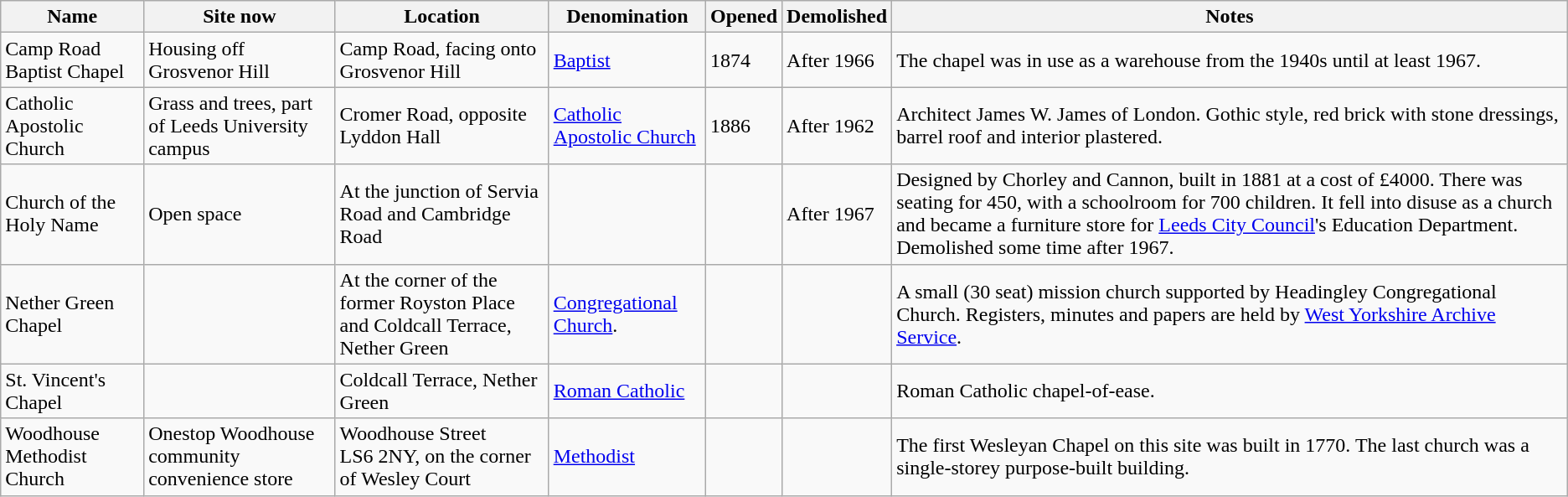<table class="wikitable sortable">
<tr>
<th>Name</th>
<th class="unsortable">Site now</th>
<th>Location</th>
<th>Denomination</th>
<th>Opened</th>
<th>Demolished</th>
<th class="unsortable">Notes</th>
</tr>
<tr>
<td>Camp Road Baptist Chapel</td>
<td>Housing off Grosvenor Hill</td>
<td>Camp Road, facing onto Grosvenor Hill</td>
<td><a href='#'>Baptist</a></td>
<td>1874</td>
<td>After 1966</td>
<td>The chapel was in use as a warehouse from the 1940s until at least 1967.</td>
</tr>
<tr>
<td>Catholic Apostolic Church</td>
<td>Grass and trees, part of Leeds University campus</td>
<td>Cromer Road, opposite Lyddon Hall</td>
<td><a href='#'>Catholic Apostolic Church</a></td>
<td>1886 </td>
<td>After 1962</td>
<td>Architect James W. James of London. Gothic style, red brick with stone dressings, barrel roof and interior plastered.</td>
</tr>
<tr>
<td>Church of the Holy Name</td>
<td>Open space </td>
<td>At the junction of Servia Road and Cambridge Road </td>
<td></td>
<td></td>
<td>After 1967</td>
<td>Designed by Chorley and Cannon, built in 1881 at a cost of £4000. There was seating for 450, with a schoolroom for 700 children. It fell into disuse as a church and became a furniture store for <a href='#'>Leeds City Council</a>'s Education Department. Demolished some time after 1967.</td>
</tr>
<tr>
<td>Nether Green Chapel</td>
<td></td>
<td>At the corner of the former Royston Place and Coldcall Terrace,<br>Nether Green</td>
<td><a href='#'>Congregational Church</a>.</td>
<td></td>
<td></td>
<td>A small (30 seat)  mission church supported by Headingley Congregational Church. Registers, minutes and papers are held by <a href='#'>West Yorkshire Archive Service</a>.</td>
</tr>
<tr>
<td>St. Vincent's Chapel</td>
<td></td>
<td>Coldcall Terrace, Nether Green</td>
<td><a href='#'>Roman Catholic</a></td>
<td></td>
<td></td>
<td>Roman Catholic chapel-of-ease.</td>
</tr>
<tr>
<td>Woodhouse Methodist Church</td>
<td>Onestop Woodhouse community convenience store</td>
<td>Woodhouse Street<br>LS6 2NY, on the corner of Wesley Court</td>
<td><a href='#'>Methodist</a></td>
<td></td>
<td></td>
<td>The first Wesleyan Chapel on this site was built in 1770. The last church was a single-storey purpose-built building.</td>
</tr>
</table>
